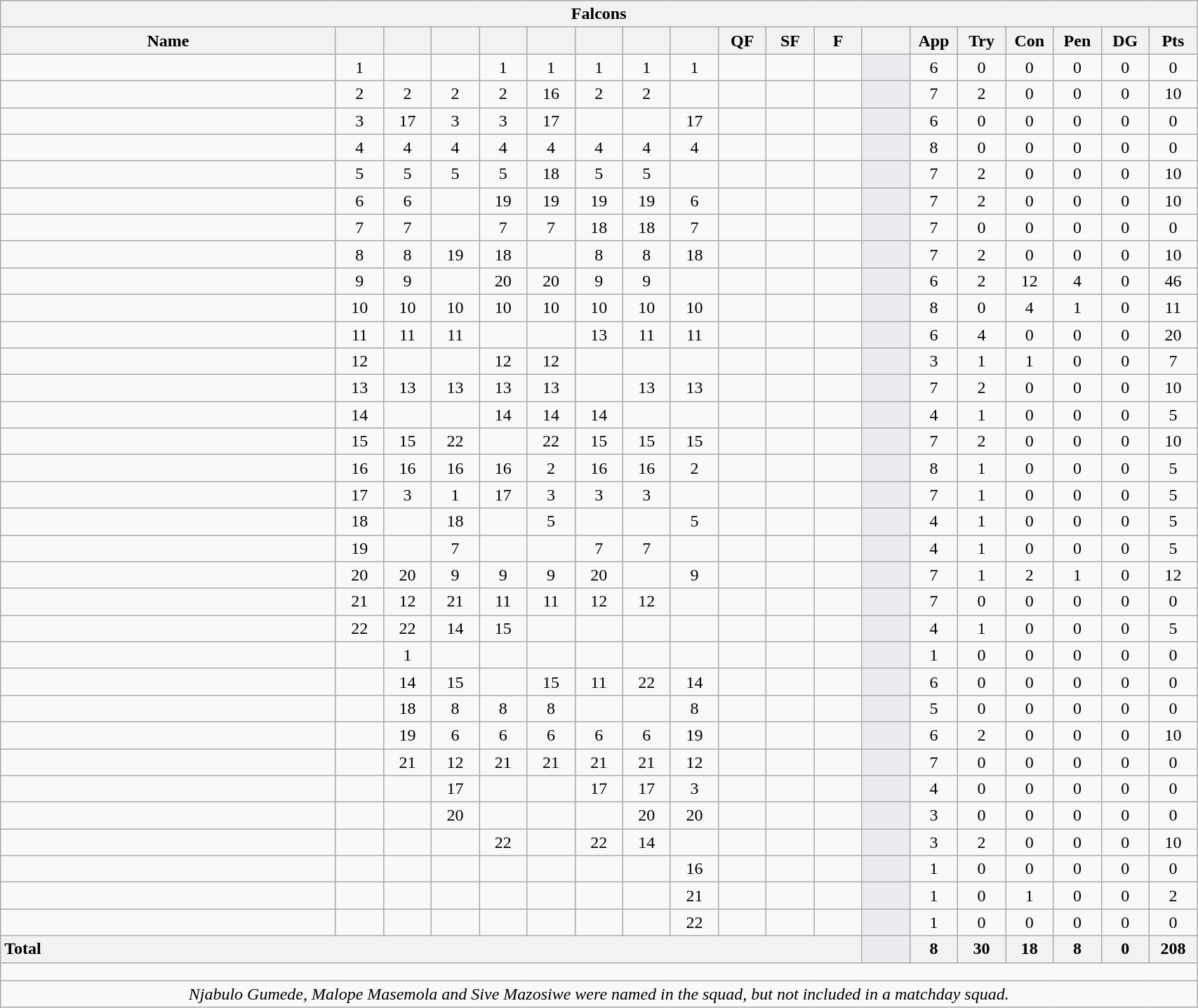<table class="wikitable collapsible collapsed" style="text-align:center; font-size:100%; width:90%">
<tr>
<th colspan="100%">Falcons</th>
</tr>
<tr>
<th style="width:28%;">Name</th>
<th style="width:4%;"></th>
<th style="width:4%;"></th>
<th style="width:4%;"></th>
<th style="width:4%;"></th>
<th style="width:4%;"></th>
<th style="width:4%;"></th>
<th style="width:4%;"></th>
<th style="width:4%;"></th>
<th style="width:4%;">QF</th>
<th style="width:4%;">SF</th>
<th style="width:4%;">F</th>
<th style="width:4%;"></th>
<th style="width:4%;">App</th>
<th style="width:4%;">Try</th>
<th style="width:4%;">Con</th>
<th style="width:4%;">Pen</th>
<th style="width:4%;">DG</th>
<th style="width:4%;">Pts</th>
</tr>
<tr>
<td style="text-align:left;"></td>
<td>1</td>
<td></td>
<td></td>
<td>1</td>
<td>1</td>
<td>1</td>
<td>1</td>
<td>1</td>
<td></td>
<td></td>
<td></td>
<td style="background:#EBECF0;"></td>
<td>6</td>
<td>0</td>
<td>0</td>
<td>0</td>
<td>0</td>
<td>0</td>
</tr>
<tr>
<td style="text-align:left;"></td>
<td>2</td>
<td>2</td>
<td>2</td>
<td>2</td>
<td>16 </td>
<td>2</td>
<td>2</td>
<td></td>
<td></td>
<td></td>
<td></td>
<td style="background:#EBECF0;"></td>
<td>7</td>
<td>2</td>
<td>0</td>
<td>0</td>
<td>0</td>
<td>10</td>
</tr>
<tr>
<td style="text-align:left;"></td>
<td>3</td>
<td>17 </td>
<td>3</td>
<td>3</td>
<td>17 </td>
<td></td>
<td></td>
<td>17 </td>
<td></td>
<td></td>
<td></td>
<td style="background:#EBECF0;"></td>
<td>6</td>
<td>0</td>
<td>0</td>
<td>0</td>
<td>0</td>
<td>0</td>
</tr>
<tr>
<td style="text-align:left;"></td>
<td>4</td>
<td>4</td>
<td>4</td>
<td>4</td>
<td>4</td>
<td>4</td>
<td>4</td>
<td>4</td>
<td></td>
<td></td>
<td></td>
<td style="background:#EBECF0;"></td>
<td>8</td>
<td>0</td>
<td>0</td>
<td>0</td>
<td>0</td>
<td>0</td>
</tr>
<tr>
<td style="text-align:left;"></td>
<td>5</td>
<td>5</td>
<td>5</td>
<td>5</td>
<td>18 </td>
<td>5</td>
<td>5</td>
<td></td>
<td></td>
<td></td>
<td></td>
<td style="background:#EBECF0;"></td>
<td>7</td>
<td>2</td>
<td>0</td>
<td>0</td>
<td>0</td>
<td>10</td>
</tr>
<tr>
<td style="text-align:left;"></td>
<td>6</td>
<td>6</td>
<td></td>
<td>19 </td>
<td>19 </td>
<td>19 </td>
<td>19 </td>
<td>6</td>
<td></td>
<td></td>
<td></td>
<td style="background:#EBECF0;"></td>
<td>7</td>
<td>2</td>
<td>0</td>
<td>0</td>
<td>0</td>
<td>10</td>
</tr>
<tr>
<td style="text-align:left;"></td>
<td>7</td>
<td>7</td>
<td></td>
<td>7</td>
<td>7</td>
<td>18 </td>
<td>18 </td>
<td>7</td>
<td></td>
<td></td>
<td></td>
<td style="background:#EBECF0;"></td>
<td>7</td>
<td>0</td>
<td>0</td>
<td>0</td>
<td>0</td>
<td>0</td>
</tr>
<tr>
<td style="text-align:left;"></td>
<td>8</td>
<td>8</td>
<td>19 </td>
<td>18 </td>
<td></td>
<td>8</td>
<td>8</td>
<td>18 </td>
<td></td>
<td></td>
<td></td>
<td style="background:#EBECF0;"></td>
<td>7</td>
<td>2</td>
<td>0</td>
<td>0</td>
<td>0</td>
<td>10</td>
</tr>
<tr>
<td style="text-align:left;"></td>
<td>9</td>
<td>9</td>
<td></td>
<td>20 </td>
<td>20 </td>
<td>9</td>
<td>9</td>
<td></td>
<td></td>
<td></td>
<td></td>
<td style="background:#EBECF0;"></td>
<td>6</td>
<td>2</td>
<td>12</td>
<td>4</td>
<td>0</td>
<td>46</td>
</tr>
<tr>
<td style="text-align:left;"></td>
<td>10</td>
<td>10</td>
<td>10</td>
<td>10</td>
<td>10</td>
<td>10</td>
<td>10</td>
<td>10</td>
<td></td>
<td></td>
<td></td>
<td style="background:#EBECF0;"></td>
<td>8</td>
<td>0</td>
<td>4</td>
<td>1</td>
<td>0</td>
<td>11</td>
</tr>
<tr>
<td style="text-align:left;"></td>
<td>11</td>
<td>11</td>
<td>11</td>
<td></td>
<td></td>
<td>13</td>
<td>11</td>
<td>11</td>
<td></td>
<td></td>
<td></td>
<td style="background:#EBECF0;"></td>
<td>6</td>
<td>4</td>
<td>0</td>
<td>0</td>
<td>0</td>
<td>20</td>
</tr>
<tr>
<td style="text-align:left;"></td>
<td>12</td>
<td></td>
<td></td>
<td>12</td>
<td>12</td>
<td></td>
<td></td>
<td></td>
<td></td>
<td></td>
<td></td>
<td style="background:#EBECF0;"></td>
<td>3</td>
<td>1</td>
<td>1</td>
<td>0</td>
<td>0</td>
<td>7</td>
</tr>
<tr>
<td style="text-align:left;"></td>
<td>13</td>
<td>13</td>
<td>13</td>
<td>13</td>
<td>13</td>
<td></td>
<td>13</td>
<td>13</td>
<td></td>
<td></td>
<td></td>
<td style="background:#EBECF0;"></td>
<td>7</td>
<td>2</td>
<td>0</td>
<td>0</td>
<td>0</td>
<td>10</td>
</tr>
<tr>
<td style="text-align:left;"></td>
<td>14</td>
<td></td>
<td></td>
<td>14</td>
<td>14</td>
<td>14</td>
<td></td>
<td></td>
<td></td>
<td></td>
<td></td>
<td style="background:#EBECF0;"></td>
<td>4</td>
<td>1</td>
<td>0</td>
<td>0</td>
<td>0</td>
<td>5</td>
</tr>
<tr>
<td style="text-align:left;"></td>
<td>15</td>
<td>15</td>
<td>22 </td>
<td></td>
<td>22 </td>
<td>15</td>
<td>15</td>
<td>15</td>
<td></td>
<td></td>
<td></td>
<td style="background:#EBECF0;"></td>
<td>7</td>
<td>2</td>
<td>0</td>
<td>0</td>
<td>0</td>
<td>10</td>
</tr>
<tr>
<td style="text-align:left;"></td>
<td>16 </td>
<td>16 </td>
<td>16 </td>
<td>16 </td>
<td>2</td>
<td>16 </td>
<td>16 </td>
<td>2</td>
<td></td>
<td></td>
<td></td>
<td style="background:#EBECF0;"></td>
<td>8</td>
<td>1</td>
<td>0</td>
<td>0</td>
<td>0</td>
<td>5</td>
</tr>
<tr>
<td style="text-align:left;"></td>
<td>17 </td>
<td>3</td>
<td>1</td>
<td>17 </td>
<td>3</td>
<td>3</td>
<td>3</td>
<td></td>
<td></td>
<td></td>
<td></td>
<td style="background:#EBECF0;"></td>
<td>7</td>
<td>1</td>
<td>0</td>
<td>0</td>
<td>0</td>
<td>5</td>
</tr>
<tr>
<td style="text-align:left;"></td>
<td>18 </td>
<td></td>
<td>18 </td>
<td></td>
<td>5</td>
<td></td>
<td></td>
<td>5</td>
<td></td>
<td></td>
<td></td>
<td style="background:#EBECF0;"></td>
<td>4</td>
<td>1</td>
<td>0</td>
<td>0</td>
<td>0</td>
<td>5</td>
</tr>
<tr>
<td style="text-align:left;"></td>
<td>19 </td>
<td></td>
<td>7</td>
<td></td>
<td></td>
<td>7</td>
<td>7</td>
<td></td>
<td></td>
<td></td>
<td></td>
<td style="background:#EBECF0;"></td>
<td>4</td>
<td>1</td>
<td>0</td>
<td>0</td>
<td>0</td>
<td>5</td>
</tr>
<tr>
<td style="text-align:left;"></td>
<td>20 </td>
<td>20 </td>
<td>9</td>
<td>9</td>
<td>9</td>
<td>20 </td>
<td></td>
<td>9</td>
<td></td>
<td></td>
<td></td>
<td style="background:#EBECF0;"></td>
<td>7</td>
<td>1</td>
<td>2</td>
<td>1</td>
<td>0</td>
<td>12</td>
</tr>
<tr>
<td style="text-align:left;"></td>
<td>21 </td>
<td>12</td>
<td>21 </td>
<td>11</td>
<td>11</td>
<td>12</td>
<td>12</td>
<td></td>
<td></td>
<td></td>
<td></td>
<td style="background:#EBECF0;"></td>
<td>7</td>
<td>0</td>
<td>0</td>
<td>0</td>
<td>0</td>
<td>0</td>
</tr>
<tr>
<td style="text-align:left;"></td>
<td>22 </td>
<td>22 </td>
<td>14</td>
<td>15</td>
<td></td>
<td></td>
<td></td>
<td></td>
<td></td>
<td></td>
<td></td>
<td style="background:#EBECF0;"></td>
<td>4</td>
<td>1</td>
<td>0</td>
<td>0</td>
<td>0</td>
<td>5</td>
</tr>
<tr>
<td style="text-align:left;"></td>
<td></td>
<td>1</td>
<td></td>
<td></td>
<td></td>
<td></td>
<td></td>
<td></td>
<td></td>
<td></td>
<td></td>
<td style="background:#EBECF0;"></td>
<td>1</td>
<td>0</td>
<td>0</td>
<td>0</td>
<td>0</td>
<td>0</td>
</tr>
<tr>
<td style="text-align:left;"></td>
<td></td>
<td>14</td>
<td>15</td>
<td></td>
<td>15</td>
<td>11</td>
<td>22 </td>
<td>14</td>
<td></td>
<td></td>
<td></td>
<td style="background:#EBECF0;"></td>
<td>6</td>
<td>0</td>
<td>0</td>
<td>0</td>
<td>0</td>
<td>0</td>
</tr>
<tr>
<td style="text-align:left;"></td>
<td></td>
<td>18 </td>
<td>8</td>
<td>8</td>
<td>8</td>
<td></td>
<td></td>
<td>8</td>
<td></td>
<td></td>
<td></td>
<td style="background:#EBECF0;"></td>
<td>5</td>
<td>0</td>
<td>0</td>
<td>0</td>
<td>0</td>
<td>0</td>
</tr>
<tr>
<td style="text-align:left;"></td>
<td></td>
<td>19</td>
<td>6</td>
<td>6</td>
<td>6</td>
<td>6</td>
<td>6</td>
<td>19 </td>
<td></td>
<td></td>
<td></td>
<td style="background:#EBECF0;"></td>
<td>6</td>
<td>2</td>
<td>0</td>
<td>0</td>
<td>0</td>
<td>10</td>
</tr>
<tr>
<td style="text-align:left;"></td>
<td></td>
<td>21 </td>
<td>12</td>
<td>21 </td>
<td>21 </td>
<td>21 </td>
<td>21 </td>
<td>12</td>
<td></td>
<td></td>
<td></td>
<td style="background:#EBECF0;"></td>
<td>7</td>
<td>0</td>
<td>0</td>
<td>0</td>
<td>0</td>
<td>0</td>
</tr>
<tr>
<td style="text-align:left;"></td>
<td></td>
<td></td>
<td>17 </td>
<td></td>
<td></td>
<td>17 </td>
<td>17 </td>
<td>3</td>
<td></td>
<td></td>
<td></td>
<td style="background:#EBECF0;"></td>
<td>4</td>
<td>0</td>
<td>0</td>
<td>0</td>
<td>0</td>
<td>0</td>
</tr>
<tr>
<td style="text-align:left;"></td>
<td></td>
<td></td>
<td>20 </td>
<td></td>
<td></td>
<td></td>
<td>20 </td>
<td>20 </td>
<td></td>
<td></td>
<td></td>
<td style="background:#EBECF0;"></td>
<td>3</td>
<td>0</td>
<td>0</td>
<td>0</td>
<td>0</td>
<td>0</td>
</tr>
<tr>
<td style="text-align:left;"></td>
<td></td>
<td></td>
<td></td>
<td>22 </td>
<td></td>
<td>22 </td>
<td>14</td>
<td></td>
<td></td>
<td></td>
<td></td>
<td style="background:#EBECF0;"></td>
<td>3</td>
<td>2</td>
<td>0</td>
<td>0</td>
<td>0</td>
<td>10</td>
</tr>
<tr>
<td style="text-align:left;"></td>
<td></td>
<td></td>
<td></td>
<td></td>
<td></td>
<td></td>
<td></td>
<td>16 </td>
<td></td>
<td></td>
<td></td>
<td style="background:#EBECF0;"></td>
<td>1</td>
<td>0</td>
<td>0</td>
<td>0</td>
<td>0</td>
<td>0</td>
</tr>
<tr>
<td style="text-align:left;"></td>
<td></td>
<td></td>
<td></td>
<td></td>
<td></td>
<td></td>
<td></td>
<td>21 </td>
<td></td>
<td></td>
<td></td>
<td style="background:#EBECF0;"></td>
<td>1</td>
<td>0</td>
<td>1</td>
<td>0</td>
<td>0</td>
<td>2</td>
</tr>
<tr>
<td style="text-align:left;"></td>
<td></td>
<td></td>
<td></td>
<td></td>
<td></td>
<td></td>
<td></td>
<td>22 </td>
<td></td>
<td></td>
<td></td>
<td style="background:#EBECF0;"></td>
<td>1</td>
<td>0</td>
<td>0</td>
<td>0</td>
<td>0</td>
<td>0</td>
</tr>
<tr>
<th colspan="12" style="text-align:left;">Total</th>
<th style="background:#EBECF0;"></th>
<th>8</th>
<th>30</th>
<th>18</th>
<th>8</th>
<th>0</th>
<th>208</th>
</tr>
<tr class="sortbottom">
<td colspan="100%" style="height: 10px;"></td>
</tr>
<tr class="sortbottom">
<td colspan="100%" style="text-align:center;"><em>Njabulo Gumede, Malope Masemola and Sive Mazosiwe were named in the squad, but not included in a matchday squad.</em></td>
</tr>
</table>
